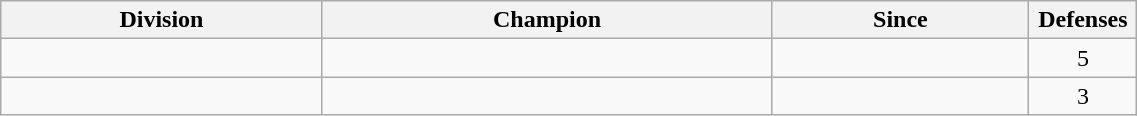<table id="Current_champions_Women" class="wikitable" width="60%">
<tr>
<th width="25%">Division</th>
<th width="35%">Champion</th>
<th width="20%">Since</th>
<th width="5%">Defenses</th>
</tr>
<tr>
<td></td>
<td></td>
<td></td>
<td align=center>5</td>
</tr>
<tr>
<td></td>
<td></td>
<td></td>
<td align=center>3</td>
</tr>
</table>
